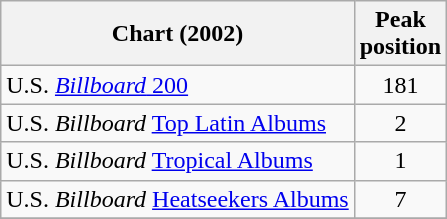<table class="wikitable">
<tr>
<th align="left">Chart (2002)</th>
<th align="left">Peak<br>position</th>
</tr>
<tr>
<td align="left">U.S. <a href='#'><em>Billboard</em> 200</a></td>
<td align="center">181</td>
</tr>
<tr>
<td align="left">U.S. <em>Billboard</em> <a href='#'>Top Latin Albums</a></td>
<td align="center">2</td>
</tr>
<tr>
<td align="left">U.S. <em>Billboard</em> <a href='#'>Tropical Albums</a></td>
<td align="center">1</td>
</tr>
<tr>
<td align="left">U.S. <em>Billboard</em> <a href='#'>Heatseekers Albums</a></td>
<td align="center">7</td>
</tr>
<tr>
</tr>
</table>
